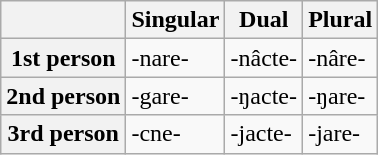<table class="wikitable">
<tr>
<th></th>
<th>Singular</th>
<th>Dual</th>
<th>Plural</th>
</tr>
<tr>
<th>1st person</th>
<td>-nare-</td>
<td>-nâcte-</td>
<td>-nâre-</td>
</tr>
<tr>
<th>2nd person</th>
<td>-gare-</td>
<td>-ŋacte-</td>
<td>-ŋare-</td>
</tr>
<tr>
<th>3rd person</th>
<td>-cne-</td>
<td>-jacte-</td>
<td>-jare-</td>
</tr>
</table>
